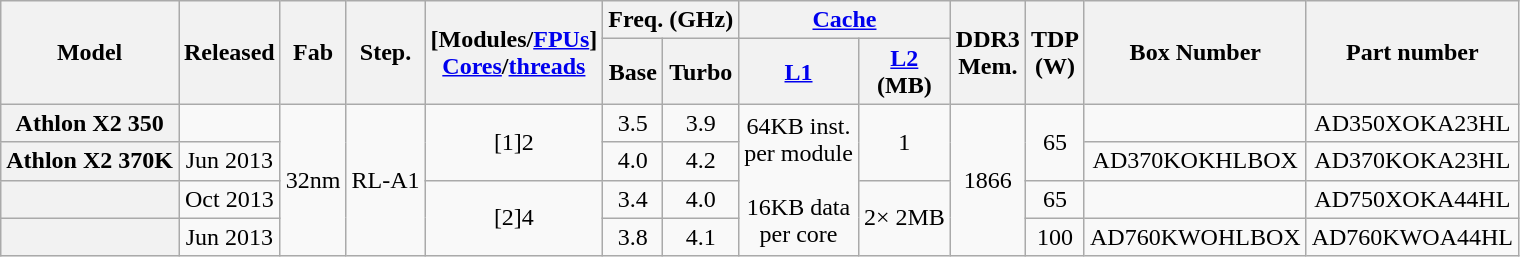<table class="wikitable sortable" style="text-align:center;">
<tr>
<th rowspan="3">Model</th>
<th rowspan="3">Released</th>
<th rowspan="3">Fab</th>
<th rowspan="3">Step.</th>
<th rowspan="3">[Modules/<a href='#'>FPUs</a>]<br><a href='#'>Cores</a>/<a href='#'>threads</a></th>
<th colspan="2">Freq. (GHz)</th>
<th colspan="2" rowspan="2"><a href='#'>Cache</a></th>
<th rowspan="3">DDR3<br>Mem.</th>
<th rowspan="3">TDP<br>(W)</th>
<th rowspan="3">Box Number</th>
<th rowspan="3">Part number</th>
</tr>
<tr>
<th rowspan="2">Base</th>
<th rowspan="2">Turbo</th>
</tr>
<tr>
<th><a href='#'>L1</a></th>
<th><a href='#'>L2</a><br>(MB)</th>
</tr>
<tr>
<th>Athlon X2 350</th>
<td></td>
<td rowspan="4">32nm</td>
<td rowspan="4">RL-A1</td>
<td rowspan="2">[1]2</td>
<td>3.5</td>
<td>3.9</td>
<td rowspan="4">64KB inst.<br>per module<br><br>16KB data<br>per core</td>
<td rowspan="2">1</td>
<td rowspan="4">1866</td>
<td rowspan="2">65</td>
<td></td>
<td>AD350XOKA23HL</td>
</tr>
<tr>
<th>Athlon X2 370K</th>
<td>Jun 2013</td>
<td>4.0</td>
<td>4.2</td>
<td>AD370KOKHLBOX</td>
<td>AD370KOKA23HL</td>
</tr>
<tr>
<th></th>
<td>Oct 2013</td>
<td rowspan="2">[2]4</td>
<td>3.4</td>
<td>4.0</td>
<td rowspan="2">2× 2MB</td>
<td>65</td>
<td></td>
<td>AD750XOKA44HL</td>
</tr>
<tr>
<th></th>
<td>Jun 2013</td>
<td>3.8</td>
<td>4.1</td>
<td>100</td>
<td>AD760KWOHLBOX</td>
<td>AD760KWOA44HL</td>
</tr>
</table>
